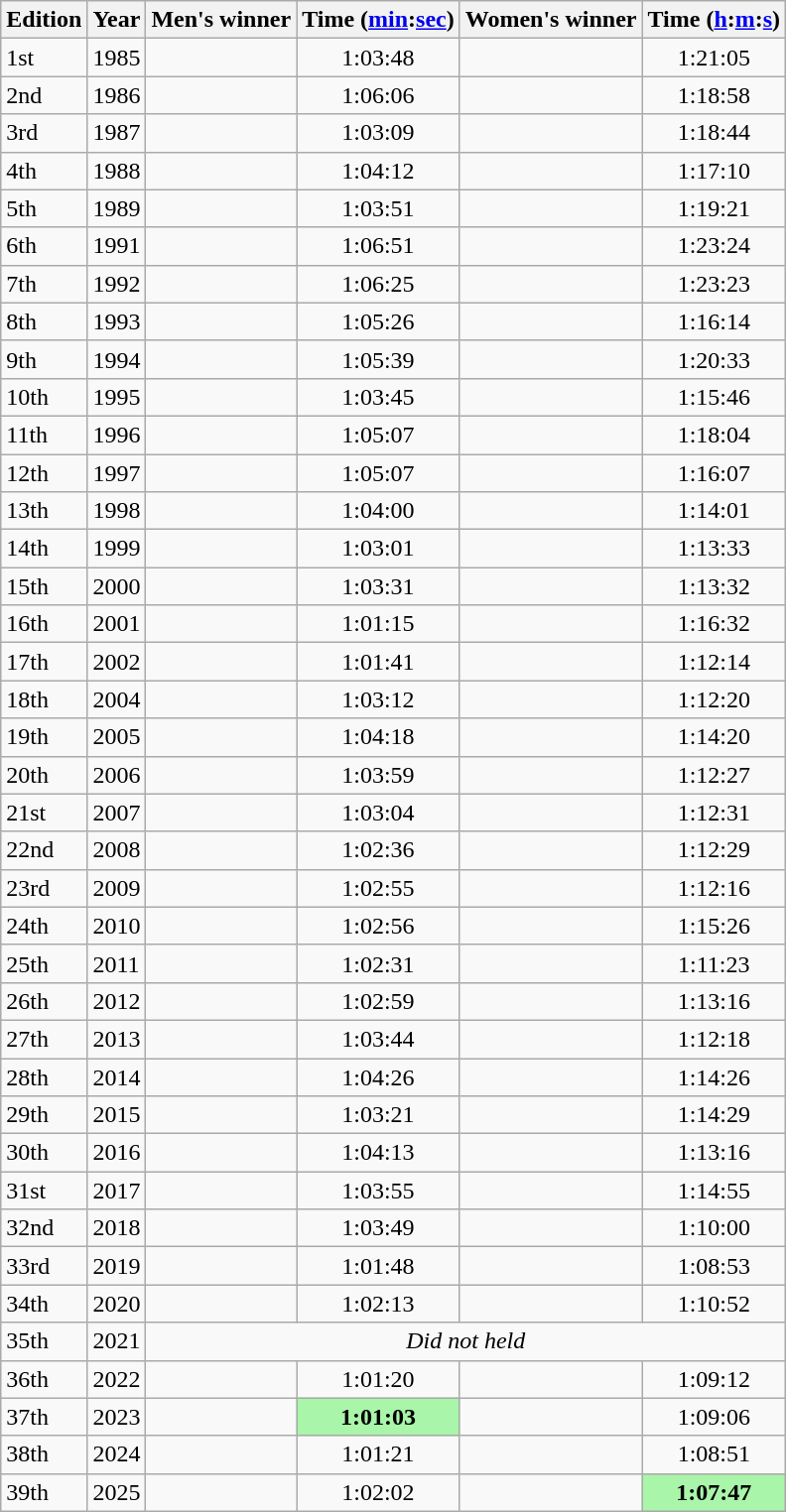<table class="wikitable">
<tr>
<th>Edition</th>
<th>Year</th>
<th>Men's winner</th>
<th>Time (<a href='#'>min</a>:<a href='#'>sec</a>)</th>
<th>Women's winner</th>
<th>Time  (<a href='#'>h</a>:<a href='#'>m</a>:<a href='#'>s</a>)</th>
</tr>
<tr>
<td>1st</td>
<td>1985</td>
<td></td>
<td align=center>1:03:48</td>
<td></td>
<td align=center>1:21:05</td>
</tr>
<tr>
<td>2nd</td>
<td>1986</td>
<td></td>
<td align=center>1:06:06</td>
<td></td>
<td align=center>1:18:58</td>
</tr>
<tr>
<td>3rd</td>
<td>1987</td>
<td></td>
<td align=center>1:03:09</td>
<td></td>
<td align=center>1:18:44</td>
</tr>
<tr>
<td>4th</td>
<td>1988</td>
<td></td>
<td align=center>1:04:12</td>
<td></td>
<td align=center>1:17:10</td>
</tr>
<tr>
<td>5th</td>
<td>1989</td>
<td></td>
<td align=center>1:03:51</td>
<td></td>
<td align=center>1:19:21</td>
</tr>
<tr>
<td>6th</td>
<td>1991</td>
<td></td>
<td align=center>1:06:51</td>
<td></td>
<td align=center>1:23:24</td>
</tr>
<tr>
<td>7th</td>
<td>1992</td>
<td></td>
<td align=center>1:06:25</td>
<td></td>
<td align=center>1:23:23</td>
</tr>
<tr>
<td>8th</td>
<td>1993</td>
<td></td>
<td align=center>1:05:26</td>
<td></td>
<td align=center>1:16:14</td>
</tr>
<tr>
<td>9th</td>
<td>1994</td>
<td></td>
<td align=center>1:05:39</td>
<td></td>
<td align=center>1:20:33</td>
</tr>
<tr>
<td>10th</td>
<td>1995</td>
<td></td>
<td align=center>1:03:45</td>
<td></td>
<td align=center>1:15:46</td>
</tr>
<tr>
<td>11th</td>
<td>1996</td>
<td></td>
<td align=center>1:05:07</td>
<td></td>
<td align=center>1:18:04</td>
</tr>
<tr>
<td>12th</td>
<td>1997</td>
<td></td>
<td align=center>1:05:07</td>
<td></td>
<td align=center>1:16:07</td>
</tr>
<tr>
<td>13th</td>
<td>1998</td>
<td></td>
<td align=center>1:04:00</td>
<td></td>
<td align=center>1:14:01</td>
</tr>
<tr>
<td>14th</td>
<td>1999</td>
<td></td>
<td align=center>1:03:01</td>
<td></td>
<td align=center>1:13:33</td>
</tr>
<tr>
<td>15th</td>
<td>2000</td>
<td></td>
<td align=center>1:03:31</td>
<td></td>
<td align=center>1:13:32</td>
</tr>
<tr>
<td>16th</td>
<td>2001</td>
<td></td>
<td align=center>1:01:15</td>
<td></td>
<td align=center>1:16:32</td>
</tr>
<tr>
<td>17th</td>
<td>2002</td>
<td></td>
<td align=center>1:01:41</td>
<td></td>
<td align=center>1:12:14</td>
</tr>
<tr>
<td>18th</td>
<td>2004</td>
<td></td>
<td align=center>1:03:12</td>
<td></td>
<td align=center>1:12:20</td>
</tr>
<tr>
<td>19th</td>
<td>2005</td>
<td></td>
<td align=center>1:04:18</td>
<td></td>
<td align=center>1:14:20</td>
</tr>
<tr>
<td>20th</td>
<td>2006</td>
<td></td>
<td align=center>1:03:59</td>
<td></td>
<td align=center>1:12:27</td>
</tr>
<tr>
<td>21st</td>
<td>2007</td>
<td></td>
<td align=center>1:03:04</td>
<td></td>
<td align=center>1:12:31</td>
</tr>
<tr>
<td>22nd</td>
<td>2008</td>
<td></td>
<td align=center>1:02:36</td>
<td></td>
<td align=center>1:12:29</td>
</tr>
<tr>
<td>23rd</td>
<td>2009</td>
<td></td>
<td align=center>1:02:55</td>
<td></td>
<td align=center>1:12:16</td>
</tr>
<tr>
<td>24th</td>
<td>2010</td>
<td></td>
<td align=center>1:02:56</td>
<td></td>
<td align=center>1:15:26</td>
</tr>
<tr>
<td>25th</td>
<td>2011</td>
<td></td>
<td align=center>1:02:31</td>
<td></td>
<td align=center>1:11:23</td>
</tr>
<tr>
<td>26th</td>
<td>2012</td>
<td></td>
<td align=center>1:02:59</td>
<td></td>
<td align=center>1:13:16</td>
</tr>
<tr>
<td>27th</td>
<td>2013</td>
<td></td>
<td align=center>1:03:44</td>
<td></td>
<td align=center>1:12:18</td>
</tr>
<tr>
<td>28th</td>
<td>2014</td>
<td></td>
<td align=center>1:04:26</td>
<td></td>
<td align=center>1:14:26</td>
</tr>
<tr>
<td>29th</td>
<td>2015</td>
<td></td>
<td align=center>1:03:21</td>
<td></td>
<td align=center>1:14:29</td>
</tr>
<tr>
<td>30th</td>
<td>2016</td>
<td></td>
<td align=center>1:04:13</td>
<td></td>
<td align=center>1:13:16</td>
</tr>
<tr>
<td>31st</td>
<td>2017</td>
<td></td>
<td align=center>1:03:55</td>
<td></td>
<td align=center>1:14:55</td>
</tr>
<tr>
<td>32nd</td>
<td>2018</td>
<td></td>
<td align=center>1:03:49</td>
<td></td>
<td align=center>1:10:00</td>
</tr>
<tr>
<td>33rd</td>
<td>2019</td>
<td></td>
<td align=center>1:01:48</td>
<td></td>
<td align=center>1:08:53</td>
</tr>
<tr>
<td>34th</td>
<td>2020</td>
<td></td>
<td align=center>1:02:13</td>
<td></td>
<td align=center>1:10:52</td>
</tr>
<tr>
<td>35th</td>
<td>2021</td>
<td align="center" colspan=4><em>Did not held</em></td>
</tr>
<tr>
<td>36th</td>
<td>2022</td>
<td></td>
<td align=center>1:01:20</td>
<td></td>
<td align=center>1:09:12</td>
</tr>
<tr>
<td>37th</td>
<td>2023</td>
<td></td>
<td align=center style="background:#A9F5A9"><strong>1:01:03</strong></td>
<td></td>
<td align=center>1:09:06</td>
</tr>
<tr>
<td>38th</td>
<td>2024</td>
<td></td>
<td align=center>1:01:21</td>
<td></td>
<td align=center>1:08:51</td>
</tr>
<tr>
<td>39th</td>
<td>2025</td>
<td></td>
<td align=center>1:02:02</td>
<td></td>
<td align=center style="background:#A9F5A9"><strong>1:07:47</strong></td>
</tr>
</table>
